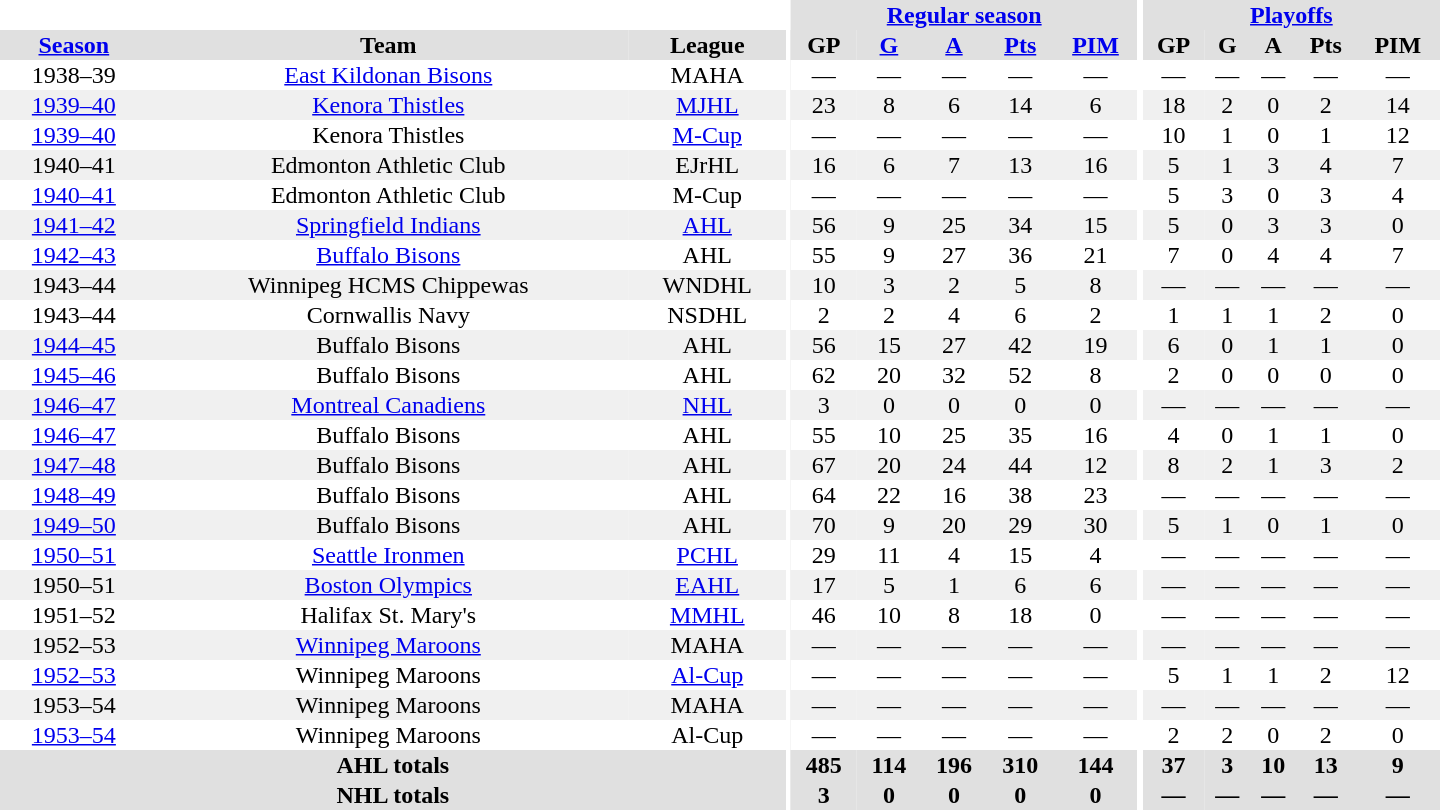<table border="0" cellpadding="1" cellspacing="0" style="text-align:center; width:60em">
<tr bgcolor="#e0e0e0">
<th colspan="3" bgcolor="#ffffff"></th>
<th rowspan="100" bgcolor="#ffffff"></th>
<th colspan="5"><a href='#'>Regular season</a></th>
<th rowspan="100" bgcolor="#ffffff"></th>
<th colspan="5"><a href='#'>Playoffs</a></th>
</tr>
<tr bgcolor="#e0e0e0">
<th><a href='#'>Season</a></th>
<th>Team</th>
<th>League</th>
<th>GP</th>
<th><a href='#'>G</a></th>
<th><a href='#'>A</a></th>
<th><a href='#'>Pts</a></th>
<th><a href='#'>PIM</a></th>
<th>GP</th>
<th>G</th>
<th>A</th>
<th>Pts</th>
<th>PIM</th>
</tr>
<tr>
<td>1938–39</td>
<td><a href='#'>East Kildonan Bisons</a></td>
<td>MAHA</td>
<td>—</td>
<td>—</td>
<td>—</td>
<td>—</td>
<td>—</td>
<td>—</td>
<td>—</td>
<td>—</td>
<td>—</td>
<td>—</td>
</tr>
<tr bgcolor="#f0f0f0">
<td><a href='#'>1939–40</a></td>
<td><a href='#'>Kenora Thistles</a></td>
<td><a href='#'>MJHL</a></td>
<td>23</td>
<td>8</td>
<td>6</td>
<td>14</td>
<td>6</td>
<td>18</td>
<td>2</td>
<td>0</td>
<td>2</td>
<td>14</td>
</tr>
<tr>
<td><a href='#'>1939–40</a></td>
<td>Kenora Thistles</td>
<td><a href='#'>M-Cup</a></td>
<td>—</td>
<td>—</td>
<td>—</td>
<td>—</td>
<td>—</td>
<td>10</td>
<td>1</td>
<td>0</td>
<td>1</td>
<td>12</td>
</tr>
<tr bgcolor="#f0f0f0">
<td>1940–41</td>
<td>Edmonton Athletic Club</td>
<td>EJrHL</td>
<td>16</td>
<td>6</td>
<td>7</td>
<td>13</td>
<td>16</td>
<td>5</td>
<td>1</td>
<td>3</td>
<td>4</td>
<td>7</td>
</tr>
<tr>
<td><a href='#'>1940–41</a></td>
<td>Edmonton Athletic Club</td>
<td>M-Cup</td>
<td>—</td>
<td>—</td>
<td>—</td>
<td>—</td>
<td>—</td>
<td>5</td>
<td>3</td>
<td>0</td>
<td>3</td>
<td>4</td>
</tr>
<tr bgcolor="#f0f0f0">
<td><a href='#'>1941–42</a></td>
<td><a href='#'>Springfield Indians</a></td>
<td><a href='#'>AHL</a></td>
<td>56</td>
<td>9</td>
<td>25</td>
<td>34</td>
<td>15</td>
<td>5</td>
<td>0</td>
<td>3</td>
<td>3</td>
<td>0</td>
</tr>
<tr>
<td><a href='#'>1942–43</a></td>
<td><a href='#'>Buffalo Bisons</a></td>
<td>AHL</td>
<td>55</td>
<td>9</td>
<td>27</td>
<td>36</td>
<td>21</td>
<td>7</td>
<td>0</td>
<td>4</td>
<td>4</td>
<td>7</td>
</tr>
<tr bgcolor="#f0f0f0">
<td>1943–44</td>
<td>Winnipeg HCMS Chippewas</td>
<td>WNDHL</td>
<td>10</td>
<td>3</td>
<td>2</td>
<td>5</td>
<td>8</td>
<td>—</td>
<td>—</td>
<td>—</td>
<td>—</td>
<td>—</td>
</tr>
<tr>
<td>1943–44</td>
<td>Cornwallis Navy</td>
<td>NSDHL</td>
<td>2</td>
<td>2</td>
<td>4</td>
<td>6</td>
<td>2</td>
<td>1</td>
<td>1</td>
<td>1</td>
<td>2</td>
<td>0</td>
</tr>
<tr bgcolor="#f0f0f0">
<td><a href='#'>1944–45</a></td>
<td>Buffalo Bisons</td>
<td>AHL</td>
<td>56</td>
<td>15</td>
<td>27</td>
<td>42</td>
<td>19</td>
<td>6</td>
<td>0</td>
<td>1</td>
<td>1</td>
<td>0</td>
</tr>
<tr>
<td><a href='#'>1945–46</a></td>
<td>Buffalo Bisons</td>
<td>AHL</td>
<td>62</td>
<td>20</td>
<td>32</td>
<td>52</td>
<td>8</td>
<td>2</td>
<td>0</td>
<td>0</td>
<td>0</td>
<td>0</td>
</tr>
<tr bgcolor="#f0f0f0">
<td><a href='#'>1946–47</a></td>
<td><a href='#'>Montreal Canadiens</a></td>
<td><a href='#'>NHL</a></td>
<td>3</td>
<td>0</td>
<td>0</td>
<td>0</td>
<td>0</td>
<td>—</td>
<td>—</td>
<td>—</td>
<td>—</td>
<td>—</td>
</tr>
<tr>
<td><a href='#'>1946–47</a></td>
<td>Buffalo Bisons</td>
<td>AHL</td>
<td>55</td>
<td>10</td>
<td>25</td>
<td>35</td>
<td>16</td>
<td>4</td>
<td>0</td>
<td>1</td>
<td>1</td>
<td>0</td>
</tr>
<tr bgcolor="#f0f0f0">
<td><a href='#'>1947–48</a></td>
<td>Buffalo Bisons</td>
<td>AHL</td>
<td>67</td>
<td>20</td>
<td>24</td>
<td>44</td>
<td>12</td>
<td>8</td>
<td>2</td>
<td>1</td>
<td>3</td>
<td>2</td>
</tr>
<tr>
<td><a href='#'>1948–49</a></td>
<td>Buffalo Bisons</td>
<td>AHL</td>
<td>64</td>
<td>22</td>
<td>16</td>
<td>38</td>
<td>23</td>
<td>—</td>
<td>—</td>
<td>—</td>
<td>—</td>
<td>—</td>
</tr>
<tr bgcolor="#f0f0f0">
<td><a href='#'>1949–50</a></td>
<td>Buffalo Bisons</td>
<td>AHL</td>
<td>70</td>
<td>9</td>
<td>20</td>
<td>29</td>
<td>30</td>
<td>5</td>
<td>1</td>
<td>0</td>
<td>1</td>
<td>0</td>
</tr>
<tr>
<td><a href='#'>1950–51</a></td>
<td><a href='#'>Seattle Ironmen</a></td>
<td><a href='#'>PCHL</a></td>
<td>29</td>
<td>11</td>
<td>4</td>
<td>15</td>
<td>4</td>
<td>—</td>
<td>—</td>
<td>—</td>
<td>—</td>
<td>—</td>
</tr>
<tr bgcolor="#f0f0f0">
<td>1950–51</td>
<td><a href='#'>Boston Olympics</a></td>
<td><a href='#'>EAHL</a></td>
<td>17</td>
<td>5</td>
<td>1</td>
<td>6</td>
<td>6</td>
<td>—</td>
<td>—</td>
<td>—</td>
<td>—</td>
<td>—</td>
</tr>
<tr>
<td>1951–52</td>
<td>Halifax St. Mary's</td>
<td><a href='#'>MMHL</a></td>
<td>46</td>
<td>10</td>
<td>8</td>
<td>18</td>
<td>0</td>
<td>—</td>
<td>—</td>
<td>—</td>
<td>—</td>
<td>—</td>
</tr>
<tr bgcolor="#f0f0f0">
<td>1952–53</td>
<td><a href='#'>Winnipeg Maroons</a></td>
<td>MAHA</td>
<td>—</td>
<td>—</td>
<td>—</td>
<td>—</td>
<td>—</td>
<td>—</td>
<td>—</td>
<td>—</td>
<td>—</td>
<td>—</td>
</tr>
<tr>
<td><a href='#'>1952–53</a></td>
<td>Winnipeg Maroons</td>
<td><a href='#'>Al-Cup</a></td>
<td>—</td>
<td>—</td>
<td>—</td>
<td>—</td>
<td>—</td>
<td>5</td>
<td>1</td>
<td>1</td>
<td>2</td>
<td>12</td>
</tr>
<tr bgcolor="#f0f0f0">
<td>1953–54</td>
<td>Winnipeg Maroons</td>
<td>MAHA</td>
<td>—</td>
<td>—</td>
<td>—</td>
<td>—</td>
<td>—</td>
<td>—</td>
<td>—</td>
<td>—</td>
<td>—</td>
<td>—</td>
</tr>
<tr>
<td><a href='#'>1953–54</a></td>
<td>Winnipeg Maroons</td>
<td>Al-Cup</td>
<td>—</td>
<td>—</td>
<td>—</td>
<td>—</td>
<td>—</td>
<td>2</td>
<td>2</td>
<td>0</td>
<td>2</td>
<td>0</td>
</tr>
<tr bgcolor="#e0e0e0">
<th colspan="3">AHL totals</th>
<th>485</th>
<th>114</th>
<th>196</th>
<th>310</th>
<th>144</th>
<th>37</th>
<th>3</th>
<th>10</th>
<th>13</th>
<th>9</th>
</tr>
<tr bgcolor="#e0e0e0">
<th colspan="3">NHL totals</th>
<th>3</th>
<th>0</th>
<th>0</th>
<th>0</th>
<th>0</th>
<th>—</th>
<th>—</th>
<th>—</th>
<th>—</th>
<th>—</th>
</tr>
</table>
